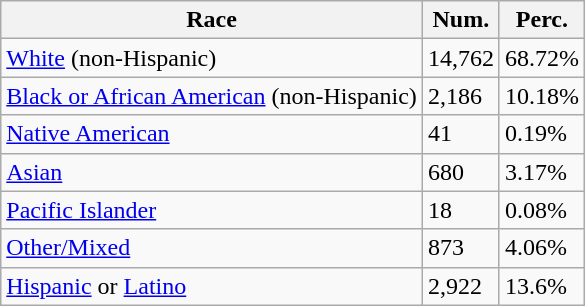<table class="wikitable">
<tr>
<th>Race</th>
<th>Num.</th>
<th>Perc.</th>
</tr>
<tr>
<td><a href='#'>White</a> (non-Hispanic)</td>
<td>14,762</td>
<td>68.72%</td>
</tr>
<tr>
<td><a href='#'>Black or African American</a> (non-Hispanic)</td>
<td>2,186</td>
<td>10.18%</td>
</tr>
<tr>
<td><a href='#'>Native American</a></td>
<td>41</td>
<td>0.19%</td>
</tr>
<tr>
<td><a href='#'>Asian</a></td>
<td>680</td>
<td>3.17%</td>
</tr>
<tr>
<td><a href='#'>Pacific Islander</a></td>
<td>18</td>
<td>0.08%</td>
</tr>
<tr>
<td><a href='#'>Other/Mixed</a></td>
<td>873</td>
<td>4.06%</td>
</tr>
<tr>
<td><a href='#'>Hispanic</a> or <a href='#'>Latino</a></td>
<td>2,922</td>
<td>13.6%</td>
</tr>
</table>
